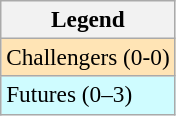<table class="wikitable collapsible collapsed" style=font-size:97%>
<tr>
<th>Legend</th>
</tr>
<tr bgcolor=moccasin>
<td>Challengers (0-0)</td>
</tr>
<tr bgcolor=CFFCFF>
<td>Futures (0–3)</td>
</tr>
</table>
